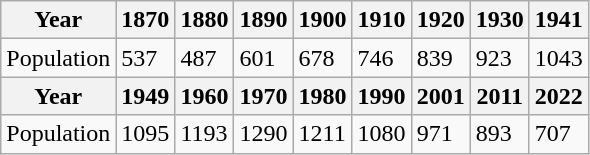<table class="wikitable">
<tr>
<th>Year</th>
<th>1870</th>
<th>1880</th>
<th>1890</th>
<th>1900</th>
<th>1910</th>
<th>1920</th>
<th>1930</th>
<th>1941</th>
</tr>
<tr>
<td>Population</td>
<td>537</td>
<td>487</td>
<td>601</td>
<td>678</td>
<td>746</td>
<td>839</td>
<td>923</td>
<td>1043</td>
</tr>
<tr>
<th>Year</th>
<th>1949</th>
<th>1960</th>
<th>1970</th>
<th>1980</th>
<th>1990</th>
<th>2001</th>
<th>2011</th>
<th>2022</th>
</tr>
<tr>
<td>Population</td>
<td>1095</td>
<td>1193</td>
<td>1290</td>
<td>1211</td>
<td>1080</td>
<td>971</td>
<td>893</td>
<td>707</td>
</tr>
</table>
